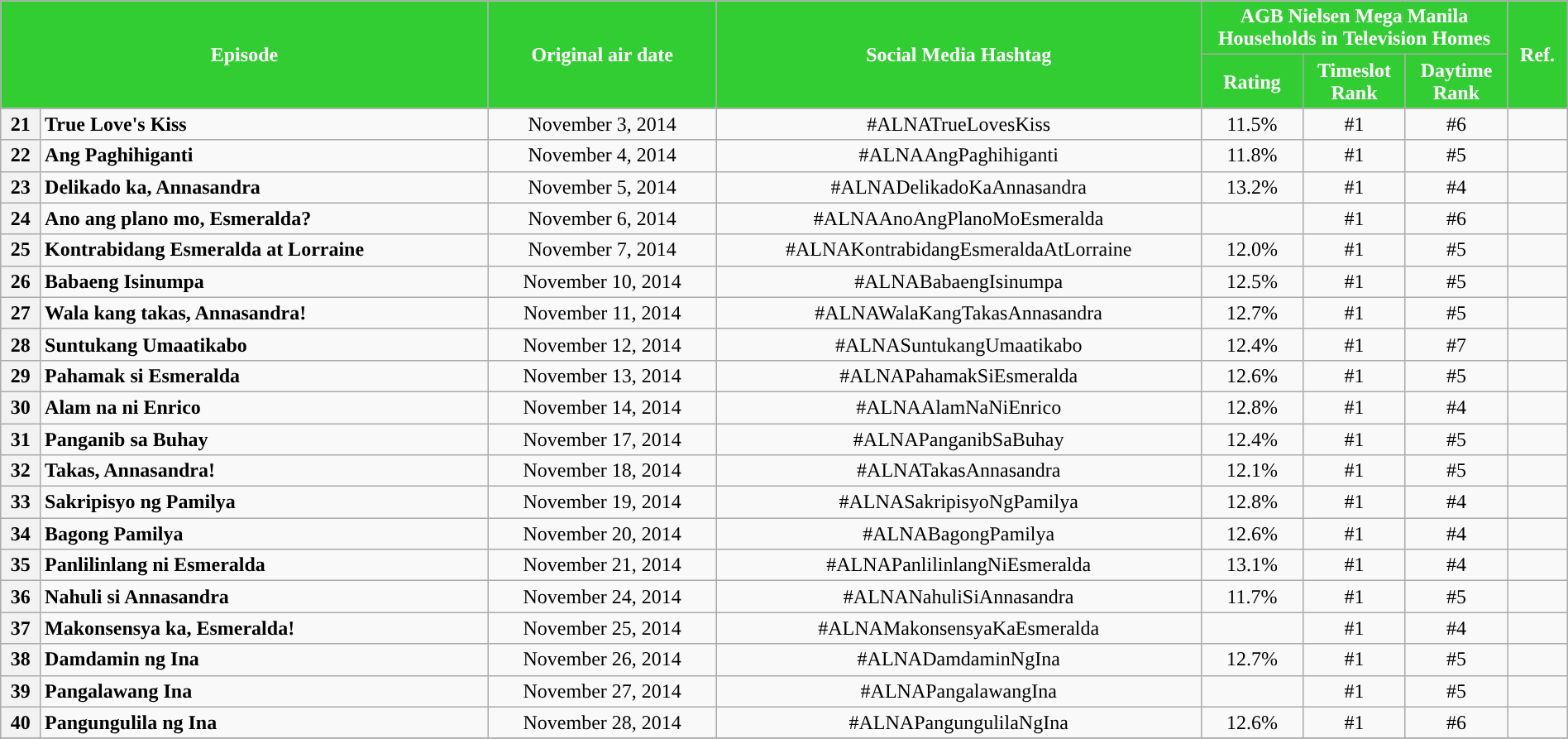<table class="wikitable" style="text-align:center; font-size:100%; line-height:18px;"  width="100%">
<tr>
<th colspan="2" rowspan="2" style="background-color:#32CD32; color:#ffffff;">Episode</th>
<th style="background:#32CD32; color:white" rowspan="2">Original air date</th>
<th style="background:#32CD32; color:white" rowspan="2">Social Media Hashtag</th>
<th style="background-color:#32CD32; color:#ffffff;" colspan="3">AGB Nielsen Mega Manila Households in Television Homes</th>
<th rowspan="2" style="background:#32CD32; color:white">Ref.</th>
</tr>
<tr style="text-align: center style=">
<th style="background-color:#32CD32; width:75px; color:#ffffff;">Rating</th>
<th style="background-color:#32CD32; width:75px; color:#ffffff;">Timeslot Rank</th>
<th style="background-color:#32CD32; width:75px; color:#ffffff;">Daytime Rank</th>
</tr>
<tr>
<th>21</th>
<td style="text-align: left;"><strong>True Love's Kiss</strong></td>
<td>November 3, 2014</td>
<td>#ALNATrueLovesKiss</td>
<td>11.5%</td>
<td>#1</td>
<td>#6</td>
<td></td>
</tr>
<tr>
<th>22</th>
<td style="text-align: left;"><strong>Ang Paghihiganti</strong></td>
<td>November 4, 2014</td>
<td>#ALNAAngPaghihiganti</td>
<td>11.8%</td>
<td>#1</td>
<td>#5</td>
<td></td>
</tr>
<tr>
<th>23</th>
<td style="text-align: left;"><strong>Delikado ka, Annasandra</strong></td>
<td>November 5, 2014</td>
<td>#ALNADelikadoKaAnnasandra</td>
<td>13.2%</td>
<td>#1</td>
<td>#4</td>
<td></td>
</tr>
<tr>
<th>24</th>
<td style="text-align: left;"><strong>Ano ang plano mo, Esmeralda?</strong></td>
<td>November 6, 2014</td>
<td>#ALNAAnoAngPlanoMoEsmeralda</td>
<td></td>
<td>#1</td>
<td>#6</td>
<td></td>
</tr>
<tr>
<th>25</th>
<td style="text-align: left;"><strong>Kontrabidang Esmeralda at Lorraine</strong></td>
<td>November 7, 2014</td>
<td>#ALNAKontrabidangEsmeraldaAtLorraine</td>
<td>12.0%</td>
<td>#1</td>
<td>#5</td>
<td></td>
</tr>
<tr>
<th>26</th>
<td style="text-align: left;"><strong>Babaeng Isinumpa</strong></td>
<td>November 10, 2014</td>
<td>#ALNABabaengIsinumpa</td>
<td>12.5%</td>
<td>#1</td>
<td>#5</td>
<td></td>
</tr>
<tr>
<th>27</th>
<td style="text-align: left;"><strong>Wala kang takas, Annasandra!</strong></td>
<td>November 11, 2014</td>
<td>#ALNAWalaKangTakasAnnasandra</td>
<td>12.7%</td>
<td>#1</td>
<td>#5</td>
<td></td>
</tr>
<tr>
<th>28</th>
<td style="text-align: left;"><strong>Suntukang Umaatikabo</strong></td>
<td>November 12, 2014</td>
<td>#ALNASuntukangUmaatikabo</td>
<td>12.4%</td>
<td>#1</td>
<td>#7</td>
<td></td>
</tr>
<tr>
<th>29</th>
<td style="text-align: left;"><strong>Pahamak si Esmeralda</strong></td>
<td>November 13, 2014</td>
<td>#ALNAPahamakSiEsmeralda</td>
<td>12.6%</td>
<td>#1</td>
<td>#5</td>
<td></td>
</tr>
<tr>
<th>30</th>
<td style="text-align: left;"><strong>Alam na ni Enrico</strong></td>
<td>November 14, 2014</td>
<td>#ALNAAlamNaNiEnrico</td>
<td>12.8%</td>
<td>#1</td>
<td>#4</td>
<td></td>
</tr>
<tr>
<th>31</th>
<td style="text-align: left;"><strong>Panganib sa Buhay</strong></td>
<td>November 17, 2014</td>
<td>#ALNAPanganibSaBuhay</td>
<td>12.4%</td>
<td>#1</td>
<td>#5</td>
<td></td>
</tr>
<tr>
<th>32</th>
<td style="text-align: left;"><strong>Takas, Annasandra!</strong></td>
<td>November 18, 2014</td>
<td>#ALNATakasAnnasandra</td>
<td>12.1%</td>
<td>#1</td>
<td>#5</td>
<td></td>
</tr>
<tr>
<th>33</th>
<td style="text-align: left;"><strong>Sakripisyo ng Pamilya</strong></td>
<td>November 19, 2014</td>
<td>#ALNASakripisyoNgPamilya</td>
<td>12.8%</td>
<td>#1</td>
<td>#4</td>
<td></td>
</tr>
<tr>
<th>34</th>
<td style="text-align: left;"><strong>Bagong Pamilya</strong></td>
<td>November 20, 2014</td>
<td>#ALNABagongPamilya</td>
<td>12.6%</td>
<td>#1</td>
<td>#4</td>
<td></td>
</tr>
<tr>
<th>35</th>
<td style="text-align: left;"><strong>Panlilinlang ni Esmeralda</strong></td>
<td>November 21, 2014</td>
<td>#ALNAPanlilinlangNiEsmeralda</td>
<td>13.1%</td>
<td>#1</td>
<td>#4</td>
<td></td>
</tr>
<tr>
<th>36</th>
<td style="text-align: left;"><strong>Nahuli si Annasandra</strong></td>
<td>November 24, 2014</td>
<td>#ALNANahuliSiAnnasandra</td>
<td>11.7%</td>
<td>#1</td>
<td>#5</td>
<td></td>
</tr>
<tr>
<th>37</th>
<td style="text-align: left;"><strong>Makonsensya ka, Esmeralda!</strong></td>
<td>November 25, 2014</td>
<td>#ALNAMakonsensyaKaEsmeralda</td>
<td></td>
<td>#1</td>
<td>#4</td>
<td></td>
</tr>
<tr>
<th>38</th>
<td style="text-align: left;"><strong>Damdamin ng Ina</strong></td>
<td>November 26, 2014</td>
<td>#ALNADamdaminNgIna</td>
<td>12.7%</td>
<td>#1</td>
<td>#5</td>
<td></td>
</tr>
<tr>
<th>39</th>
<td style="text-align: left;"><strong>Pangalawang Ina</strong></td>
<td>November 27, 2014</td>
<td>#ALNAPangalawangIna</td>
<td></td>
<td>#1</td>
<td>#5</td>
<td></td>
</tr>
<tr>
<th>40</th>
<td style="text-align: left;"><strong>Pangungulila ng Ina</strong></td>
<td>November 28, 2014</td>
<td>#ALNAPangungulilaNgIna</td>
<td>12.6%</td>
<td>#1</td>
<td>#6</td>
<td></td>
</tr>
<tr>
</tr>
</table>
